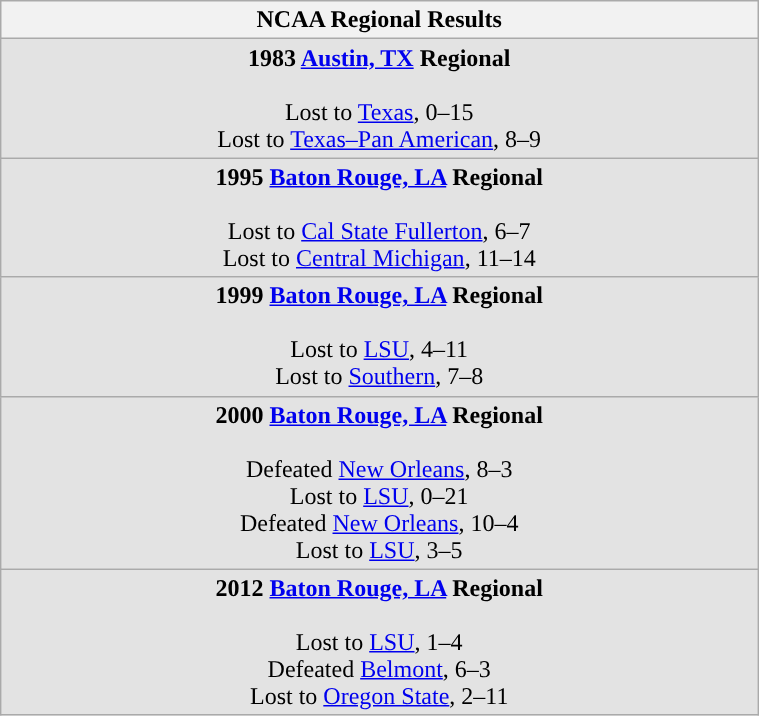<table class="wikitable" style="width:40%;">
<tr>
<th>NCAA Regional Results</th>
</tr>
<tr style="background: #e3e3e3;">
<td style="text-align:center;"><strong>1983 <a href='#'>Austin, TX</a> Regional</strong><br><br>Lost to <a href='#'>Texas</a>, 0–15<br>
Lost to <a href='#'>Texas–Pan American</a>, 8–9</td>
</tr>
<tr style="background: #e3e3e3;">
<td style="text-align:center;"><strong>1995 <a href='#'>Baton Rouge, LA</a> Regional</strong><br><br>Lost to <a href='#'>Cal State Fullerton</a>, 6–7<br>
Lost to <a href='#'>Central Michigan</a>, 11–14</td>
</tr>
<tr style="background: #e3e3e3;">
<td style="text-align:center;"><strong>1999 <a href='#'>Baton Rouge, LA</a> Regional</strong><br><br>Lost to <a href='#'>LSU</a>, 4–11<br>
Lost to <a href='#'>Southern</a>, 7–8</td>
</tr>
<tr style="background: #e3e3e3;">
<td style="text-align:center;"><strong>2000 <a href='#'>Baton Rouge, LA</a> Regional</strong><br><br>Defeated <a href='#'>New Orleans</a>, 8–3<br>
Lost to <a href='#'>LSU</a>, 0–21<br>
Defeated <a href='#'>New Orleans</a>, 10–4<br>
Lost to <a href='#'>LSU</a>, 3–5</td>
</tr>
<tr style="background: #e3e3e3;">
<td style="text-align:center;"><strong>2012 <a href='#'>Baton Rouge, LA</a> Regional</strong><br><br>Lost to <a href='#'>LSU</a>, 1–4<br>
Defeated <a href='#'>Belmont</a>, 6–3<br>
Lost to <a href='#'>Oregon State</a>, 2–11</td>
</tr>
</table>
